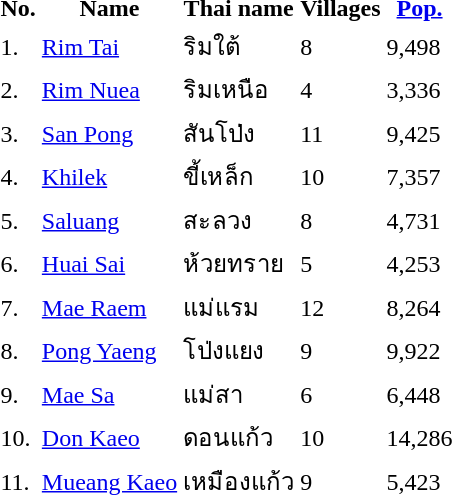<table>
<tr>
<th>No.</th>
<th>Name</th>
<th>Thai name</th>
<th>Villages</th>
<th><a href='#'>Pop.</a></th>
</tr>
<tr>
<td>1.</td>
<td><a href='#'>Rim Tai</a></td>
<td>ริมใต้</td>
<td>8</td>
<td>9,498</td>
<td></td>
</tr>
<tr>
<td>2.</td>
<td><a href='#'>Rim Nuea</a></td>
<td>ริมเหนือ</td>
<td>4</td>
<td>3,336</td>
<td></td>
</tr>
<tr>
<td>3.</td>
<td><a href='#'>San Pong</a></td>
<td>สันโป่ง</td>
<td>11</td>
<td>9,425</td>
<td></td>
</tr>
<tr>
<td>4.</td>
<td><a href='#'>Khilek</a></td>
<td>ขี้เหล็ก</td>
<td>10</td>
<td>7,357</td>
<td></td>
</tr>
<tr>
<td>5.</td>
<td><a href='#'>Saluang</a></td>
<td>สะลวง</td>
<td>8</td>
<td>4,731</td>
<td></td>
</tr>
<tr>
<td>6.</td>
<td><a href='#'>Huai Sai</a></td>
<td>ห้วยทราย</td>
<td>5</td>
<td>4,253</td>
<td></td>
</tr>
<tr>
<td>7.</td>
<td><a href='#'>Mae Raem</a></td>
<td>แม่แรม</td>
<td>12</td>
<td>8,264</td>
<td></td>
</tr>
<tr>
<td>8.</td>
<td><a href='#'>Pong Yaeng</a></td>
<td>โป่งแยง</td>
<td>9</td>
<td>9,922</td>
<td></td>
</tr>
<tr>
<td>9.</td>
<td><a href='#'>Mae Sa</a></td>
<td>แม่สา</td>
<td>6</td>
<td>6,448</td>
<td></td>
</tr>
<tr>
<td>10.</td>
<td><a href='#'>Don Kaeo</a></td>
<td>ดอนแก้ว</td>
<td>10</td>
<td>14,286</td>
<td></td>
</tr>
<tr>
<td>11.</td>
<td><a href='#'>Mueang Kaeo</a></td>
<td>เหมืองแก้ว</td>
<td>9</td>
<td>5,423</td>
<td></td>
</tr>
</table>
